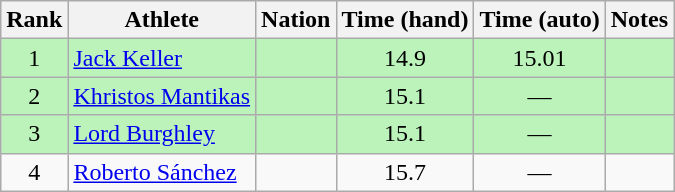<table class="wikitable sortable" style="text-align:center">
<tr>
<th>Rank</th>
<th>Athlete</th>
<th>Nation</th>
<th>Time (hand)</th>
<th>Time (auto)</th>
<th>Notes</th>
</tr>
<tr bgcolor=bbf3bb>
<td>1</td>
<td align=left><a href='#'>Jack Keller</a></td>
<td align=left></td>
<td>14.9</td>
<td>15.01</td>
<td></td>
</tr>
<tr bgcolor=bbf3bb>
<td>2</td>
<td align=left><a href='#'>Khristos Mantikas</a></td>
<td align=left></td>
<td>15.1</td>
<td>—</td>
<td></td>
</tr>
<tr bgcolor=bbf3bb>
<td>3</td>
<td align=left><a href='#'>Lord Burghley</a></td>
<td align=left></td>
<td>15.1</td>
<td>—</td>
<td></td>
</tr>
<tr>
<td>4</td>
<td align=left><a href='#'>Roberto Sánchez</a></td>
<td align=left></td>
<td>15.7</td>
<td>—</td>
<td></td>
</tr>
</table>
